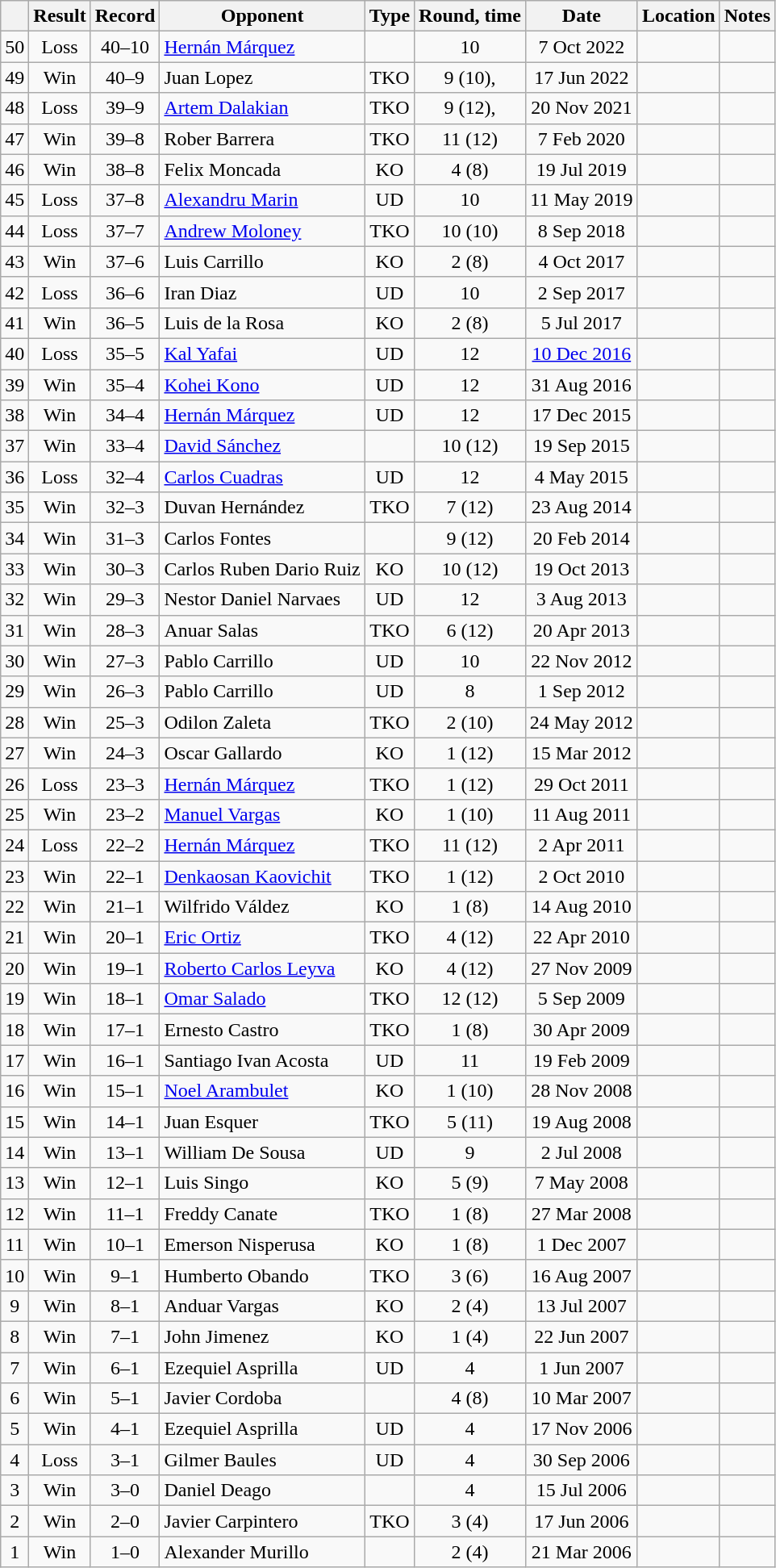<table class="wikitable" style="text-align:center">
<tr>
<th></th>
<th>Result</th>
<th>Record</th>
<th>Opponent</th>
<th>Type</th>
<th>Round, time</th>
<th>Date</th>
<th>Location</th>
<th>Notes</th>
</tr>
<tr>
<td>50</td>
<td>Loss</td>
<td>40–10</td>
<td align=left><a href='#'>Hernán Márquez</a></td>
<td></td>
<td>10</td>
<td>7 Oct 2022</td>
<td align=left></td>
<td></td>
</tr>
<tr>
<td>49</td>
<td>Win</td>
<td>40–9</td>
<td align=left>Juan Lopez</td>
<td>TKO</td>
<td>9 (10), </td>
<td>17 Jun 2022</td>
<td align=left></td>
<td></td>
</tr>
<tr>
<td>48</td>
<td>Loss</td>
<td>39–9</td>
<td align=left><a href='#'>Artem Dalakian</a></td>
<td>TKO</td>
<td>9 (12), </td>
<td>20 Nov 2021</td>
<td align=left></td>
<td align=left></td>
</tr>
<tr>
<td>47</td>
<td>Win</td>
<td>39–8</td>
<td align=left>Rober Barrera</td>
<td>TKO</td>
<td>11 (12)</td>
<td>7 Feb 2020</td>
<td align=left></td>
<td align=left></td>
</tr>
<tr>
<td>46</td>
<td>Win</td>
<td>38–8</td>
<td align=left>Felix Moncada</td>
<td>KO</td>
<td>4 (8)</td>
<td>19 Jul 2019</td>
<td align=left></td>
<td></td>
</tr>
<tr>
<td>45</td>
<td>Loss</td>
<td>37–8</td>
<td align=left><a href='#'>Alexandru Marin</a></td>
<td>UD</td>
<td>10</td>
<td>11 May 2019</td>
<td align=left></td>
<td></td>
</tr>
<tr>
<td>44</td>
<td>Loss</td>
<td>37–7</td>
<td align=left><a href='#'>Andrew Moloney</a></td>
<td>TKO</td>
<td>10 (10)</td>
<td>8 Sep 2018</td>
<td align=left></td>
<td align=left></td>
</tr>
<tr>
<td>43</td>
<td>Win</td>
<td>37–6</td>
<td align=left>Luis Carrillo</td>
<td>KO</td>
<td>2 (8)</td>
<td>4 Oct 2017</td>
<td align=left></td>
<td></td>
</tr>
<tr>
<td>42</td>
<td>Loss</td>
<td>36–6</td>
<td align=left>Iran Diaz</td>
<td>UD</td>
<td>10</td>
<td>2 Sep 2017</td>
<td align=left></td>
<td></td>
</tr>
<tr>
<td>41</td>
<td>Win</td>
<td>36–5</td>
<td align=left>Luis de la Rosa</td>
<td>KO</td>
<td>2 (8)</td>
<td>5 Jul 2017</td>
<td align=left></td>
<td></td>
</tr>
<tr>
<td>40</td>
<td>Loss</td>
<td>35–5</td>
<td align=left><a href='#'>Kal Yafai</a></td>
<td>UD</td>
<td>12</td>
<td><a href='#'>10 Dec 2016</a></td>
<td align=left></td>
<td></td>
</tr>
<tr>
<td>39</td>
<td>Win</td>
<td>35–4</td>
<td align=left><a href='#'>Kohei Kono</a></td>
<td>UD</td>
<td>12</td>
<td>31 Aug 2016</td>
<td align=left></td>
<td align=left></td>
</tr>
<tr>
<td>38</td>
<td>Win</td>
<td>34–4</td>
<td align=left><a href='#'>Hernán Márquez</a></td>
<td>UD</td>
<td>12</td>
<td>17 Dec 2015</td>
<td align=left></td>
<td align=left></td>
</tr>
<tr>
<td>37</td>
<td>Win</td>
<td>33–4</td>
<td align=left><a href='#'>David Sánchez</a></td>
<td></td>
<td>10 (12)</td>
<td>19 Sep 2015</td>
<td align=left></td>
<td align=left></td>
</tr>
<tr>
<td>36</td>
<td>Loss</td>
<td>32–4</td>
<td align=left><a href='#'>Carlos Cuadras</a></td>
<td>UD</td>
<td>12</td>
<td>4 May 2015</td>
<td align=left></td>
<td align=left></td>
</tr>
<tr>
<td>35</td>
<td>Win</td>
<td>32–3</td>
<td align=left>Duvan Hernández</td>
<td>TKO</td>
<td>7 (12)</td>
<td>23 Aug 2014</td>
<td align=left></td>
<td></td>
</tr>
<tr>
<td>34</td>
<td>Win</td>
<td>31–3</td>
<td align=left>Carlos Fontes</td>
<td></td>
<td>9 (12)</td>
<td>20 Feb 2014</td>
<td align=left></td>
<td align=left></td>
</tr>
<tr>
<td>33</td>
<td>Win</td>
<td>30–3</td>
<td align=left>Carlos Ruben Dario Ruiz</td>
<td>KO</td>
<td>10 (12)</td>
<td>19 Oct 2013</td>
<td align=left></td>
<td></td>
</tr>
<tr>
<td>32</td>
<td>Win</td>
<td>29–3</td>
<td align=left>Nestor Daniel Narvaes</td>
<td>UD</td>
<td>12</td>
<td>3 Aug 2013</td>
<td align=left></td>
<td></td>
</tr>
<tr>
<td>31</td>
<td>Win</td>
<td>28–3</td>
<td align=left>Anuar Salas</td>
<td>TKO</td>
<td>6 (12)</td>
<td>20 Apr 2013</td>
<td align=left></td>
<td></td>
</tr>
<tr>
<td>30</td>
<td>Win</td>
<td>27–3</td>
<td align=left>Pablo Carrillo</td>
<td>UD</td>
<td>10</td>
<td>22 Nov 2012</td>
<td align=left></td>
<td></td>
</tr>
<tr>
<td>29</td>
<td>Win</td>
<td>26–3</td>
<td align=left>Pablo Carrillo</td>
<td>UD</td>
<td>8</td>
<td>1 Sep 2012</td>
<td align=left></td>
<td></td>
</tr>
<tr>
<td>28</td>
<td>Win</td>
<td>25–3</td>
<td align=left>Odilon Zaleta</td>
<td>TKO</td>
<td>2 (10)</td>
<td>24 May 2012</td>
<td align=left></td>
<td></td>
</tr>
<tr>
<td>27</td>
<td>Win</td>
<td>24–3</td>
<td align=left>Oscar Gallardo</td>
<td>KO</td>
<td>1 (12)</td>
<td>15 Mar 2012</td>
<td align=left></td>
<td></td>
</tr>
<tr>
<td>26</td>
<td>Loss</td>
<td>23–3</td>
<td align=left><a href='#'>Hernán Márquez</a></td>
<td>TKO</td>
<td>1 (12)</td>
<td>29 Oct 2011</td>
<td align=left></td>
<td align=left></td>
</tr>
<tr>
<td>25</td>
<td>Win</td>
<td>23–2</td>
<td align=left><a href='#'>Manuel Vargas</a></td>
<td>KO</td>
<td>1 (10)</td>
<td>11 Aug 2011</td>
<td align=left></td>
<td></td>
</tr>
<tr>
<td>24</td>
<td>Loss</td>
<td>22–2</td>
<td align=left><a href='#'>Hernán Márquez</a></td>
<td>TKO</td>
<td>11 (12)</td>
<td>2 Apr 2011</td>
<td align=left></td>
<td align=left></td>
</tr>
<tr>
<td>23</td>
<td>Win</td>
<td>22–1</td>
<td align=left><a href='#'>Denkaosan Kaovichit</a></td>
<td>TKO</td>
<td>1 (12)</td>
<td>2 Oct 2010</td>
<td align=left></td>
<td align=left></td>
</tr>
<tr>
<td>22</td>
<td>Win</td>
<td>21–1</td>
<td align=left>Wilfrido Váldez</td>
<td>KO</td>
<td>1 (8)</td>
<td>14 Aug 2010</td>
<td align=left></td>
<td></td>
</tr>
<tr>
<td>21</td>
<td>Win</td>
<td>20–1</td>
<td align=left><a href='#'>Eric Ortiz</a></td>
<td>TKO</td>
<td>4 (12)</td>
<td>22 Apr 2010</td>
<td align=left></td>
<td align=left></td>
</tr>
<tr>
<td>20</td>
<td>Win</td>
<td>19–1</td>
<td align=left><a href='#'>Roberto Carlos Leyva</a></td>
<td>KO</td>
<td>4 (12)</td>
<td>27 Nov 2009</td>
<td align=left></td>
<td align=left></td>
</tr>
<tr>
<td>19</td>
<td>Win</td>
<td>18–1</td>
<td align=left><a href='#'>Omar Salado</a></td>
<td>TKO</td>
<td>12 (12)</td>
<td>5 Sep 2009</td>
<td align=left></td>
<td align=left></td>
</tr>
<tr>
<td>18</td>
<td>Win</td>
<td>17–1</td>
<td align=left>Ernesto Castro</td>
<td>TKO</td>
<td>1 (8)</td>
<td>30 Apr 2009</td>
<td align=left></td>
<td></td>
</tr>
<tr>
<td>17</td>
<td>Win</td>
<td>16–1</td>
<td align=left>Santiago Ivan Acosta</td>
<td>UD</td>
<td>11</td>
<td>19 Feb 2009</td>
<td align=left></td>
<td></td>
</tr>
<tr>
<td>16</td>
<td>Win</td>
<td>15–1</td>
<td align=left><a href='#'>Noel Arambulet</a></td>
<td>KO</td>
<td>1 (10)</td>
<td>28 Nov 2008</td>
<td align=left></td>
<td></td>
</tr>
<tr>
<td>15</td>
<td>Win</td>
<td>14–1</td>
<td align=left>Juan Esquer</td>
<td>TKO</td>
<td>5 (11)</td>
<td>19 Aug 2008</td>
<td align=left></td>
<td></td>
</tr>
<tr>
<td>14</td>
<td>Win</td>
<td>13–1</td>
<td align=left>William De Sousa</td>
<td>UD</td>
<td>9</td>
<td>2 Jul 2008</td>
<td align=left></td>
<td></td>
</tr>
<tr>
<td>13</td>
<td>Win</td>
<td>12–1</td>
<td align=left>Luis Singo</td>
<td>KO</td>
<td>5 (9)</td>
<td>7 May 2008</td>
<td align=left></td>
<td></td>
</tr>
<tr>
<td>12</td>
<td>Win</td>
<td>11–1</td>
<td align=left>Freddy Canate</td>
<td>TKO</td>
<td>1 (8)</td>
<td>27 Mar 2008</td>
<td align=left></td>
<td></td>
</tr>
<tr>
<td>11</td>
<td>Win</td>
<td>10–1</td>
<td align=left>Emerson Nisperusa</td>
<td>KO</td>
<td>1 (8)</td>
<td>1 Dec 2007</td>
<td align=left></td>
<td></td>
</tr>
<tr>
<td>10</td>
<td>Win</td>
<td>9–1</td>
<td align=left>Humberto Obando</td>
<td>TKO</td>
<td>3 (6)</td>
<td>16 Aug 2007</td>
<td align=left></td>
<td></td>
</tr>
<tr>
<td>9</td>
<td>Win</td>
<td>8–1</td>
<td align=left>Anduar Vargas</td>
<td>KO</td>
<td>2 (4)</td>
<td>13 Jul 2007</td>
<td align=left></td>
<td></td>
</tr>
<tr>
<td>8</td>
<td>Win</td>
<td>7–1</td>
<td align=left>John Jimenez</td>
<td>KO</td>
<td>1 (4)</td>
<td>22 Jun 2007</td>
<td align=left></td>
<td></td>
</tr>
<tr>
<td>7</td>
<td>Win</td>
<td>6–1</td>
<td align=left>Ezequiel Asprilla</td>
<td>UD</td>
<td>4</td>
<td>1 Jun 2007</td>
<td align=left></td>
<td></td>
</tr>
<tr>
<td>6</td>
<td>Win</td>
<td>5–1</td>
<td align=left>Javier Cordoba</td>
<td></td>
<td>4 (8)</td>
<td>10 Mar 2007</td>
<td align=left></td>
<td></td>
</tr>
<tr>
<td>5</td>
<td>Win</td>
<td>4–1</td>
<td align=left>Ezequiel Asprilla</td>
<td>UD</td>
<td>4</td>
<td>17 Nov 2006</td>
<td align=left></td>
<td></td>
</tr>
<tr>
<td>4</td>
<td>Loss</td>
<td>3–1</td>
<td align=left>Gilmer Baules</td>
<td>UD</td>
<td>4</td>
<td>30 Sep 2006</td>
<td align=left></td>
<td></td>
</tr>
<tr>
<td>3</td>
<td>Win</td>
<td>3–0</td>
<td align=left>Daniel Deago</td>
<td></td>
<td>4</td>
<td>15 Jul 2006</td>
<td align=left></td>
<td></td>
</tr>
<tr>
<td>2</td>
<td>Win</td>
<td>2–0</td>
<td align=left>Javier Carpintero</td>
<td>TKO</td>
<td>3 (4)</td>
<td>17 Jun 2006</td>
<td align=left></td>
<td></td>
</tr>
<tr>
<td>1</td>
<td>Win</td>
<td>1–0</td>
<td align=left>Alexander Murillo</td>
<td></td>
<td>2 (4)</td>
<td>21 Mar 2006</td>
<td align=left></td>
<td></td>
</tr>
</table>
